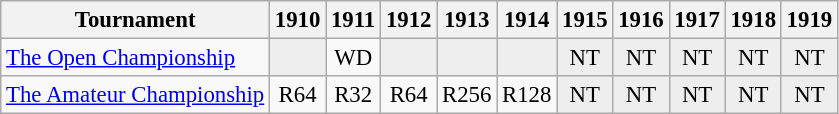<table class="wikitable" style="font-size:95%;text-align:center;">
<tr>
<th>Tournament</th>
<th>1910</th>
<th>1911</th>
<th>1912</th>
<th>1913</th>
<th>1914</th>
<th>1915</th>
<th>1916</th>
<th>1917</th>
<th>1918</th>
<th>1919</th>
</tr>
<tr>
<td align=left><a href='#'>The Open Championship</a></td>
<td style="background:#eeeeee;"></td>
<td>WD</td>
<td style="background:#eeeeee;"></td>
<td style="background:#eeeeee;"></td>
<td style="background:#eeeeee;"></td>
<td style="background:#eeeeee;">NT</td>
<td style="background:#eeeeee;">NT</td>
<td style="background:#eeeeee;">NT</td>
<td style="background:#eeeeee;">NT</td>
<td style="background:#eeeeee;">NT</td>
</tr>
<tr>
<td style="text-align:left;"><a href='#'>The Amateur Championship</a></td>
<td>R64</td>
<td>R32</td>
<td>R64</td>
<td>R256</td>
<td>R128</td>
<td style="background:#eeeeee;">NT</td>
<td style="background:#eeeeee;">NT</td>
<td style="background:#eeeeee;">NT</td>
<td style="background:#eeeeee;">NT</td>
<td style="background:#eeeeee;">NT</td>
</tr>
</table>
